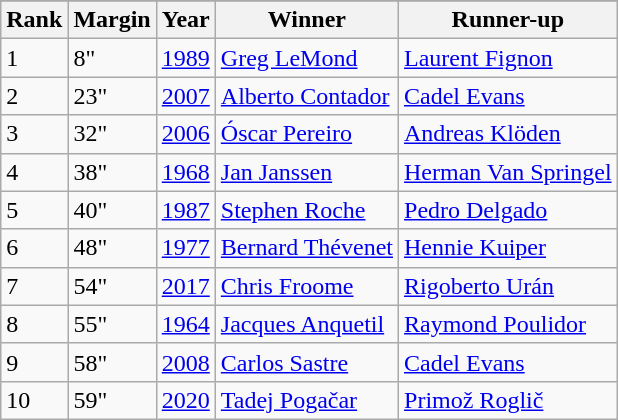<table class="wikitable sortable">
<tr>
</tr>
<tr>
<th>Rank</th>
<th>Margin</th>
<th>Year</th>
<th>Winner</th>
<th>Runner-up</th>
</tr>
<tr>
<td>1</td>
<td>8"</td>
<td><a href='#'>1989</a></td>
<td> <a href='#'>Greg LeMond</a></td>
<td> <a href='#'>Laurent Fignon</a></td>
</tr>
<tr>
<td>2</td>
<td>23"</td>
<td><a href='#'>2007</a></td>
<td> <a href='#'>Alberto Contador</a></td>
<td> <a href='#'>Cadel Evans</a></td>
</tr>
<tr>
<td>3</td>
<td>32"</td>
<td><a href='#'>2006</a></td>
<td> <a href='#'>Óscar Pereiro</a></td>
<td> <a href='#'>Andreas Klöden</a></td>
</tr>
<tr>
<td>4</td>
<td>38"</td>
<td><a href='#'>1968</a></td>
<td> <a href='#'>Jan Janssen</a></td>
<td> <a href='#'>Herman Van Springel</a></td>
</tr>
<tr>
<td>5</td>
<td>40"</td>
<td><a href='#'>1987</a></td>
<td> <a href='#'>Stephen Roche</a></td>
<td> <a href='#'>Pedro Delgado</a></td>
</tr>
<tr>
<td>6</td>
<td>48"</td>
<td><a href='#'>1977</a></td>
<td> <a href='#'>Bernard Thévenet</a></td>
<td> <a href='#'>Hennie Kuiper</a></td>
</tr>
<tr>
<td>7</td>
<td>54"</td>
<td><a href='#'>2017</a></td>
<td> <a href='#'>Chris Froome</a></td>
<td> <a href='#'>Rigoberto Urán</a></td>
</tr>
<tr>
<td>8</td>
<td>55"</td>
<td><a href='#'>1964</a></td>
<td> <a href='#'>Jacques Anquetil</a></td>
<td> <a href='#'>Raymond Poulidor</a></td>
</tr>
<tr>
<td>9</td>
<td>58"</td>
<td><a href='#'>2008</a></td>
<td> <a href='#'>Carlos Sastre</a></td>
<td> <a href='#'>Cadel Evans</a></td>
</tr>
<tr>
<td>10</td>
<td>59"</td>
<td><a href='#'>2020</a></td>
<td> <a href='#'>Tadej Pogačar</a></td>
<td> <a href='#'>Primož Roglič</a></td>
</tr>
</table>
